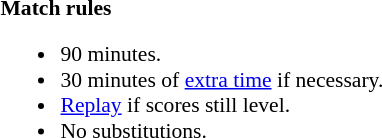<table style="width:100%; font-size:90%;">
<tr>
<td><br><strong>Match rules</strong><ul><li>90 minutes.</li><li>30 minutes of <a href='#'>extra time</a> if necessary.</li><li><a href='#'>Replay</a> if scores still level.</li><li>No substitutions.</li></ul></td>
</tr>
</table>
